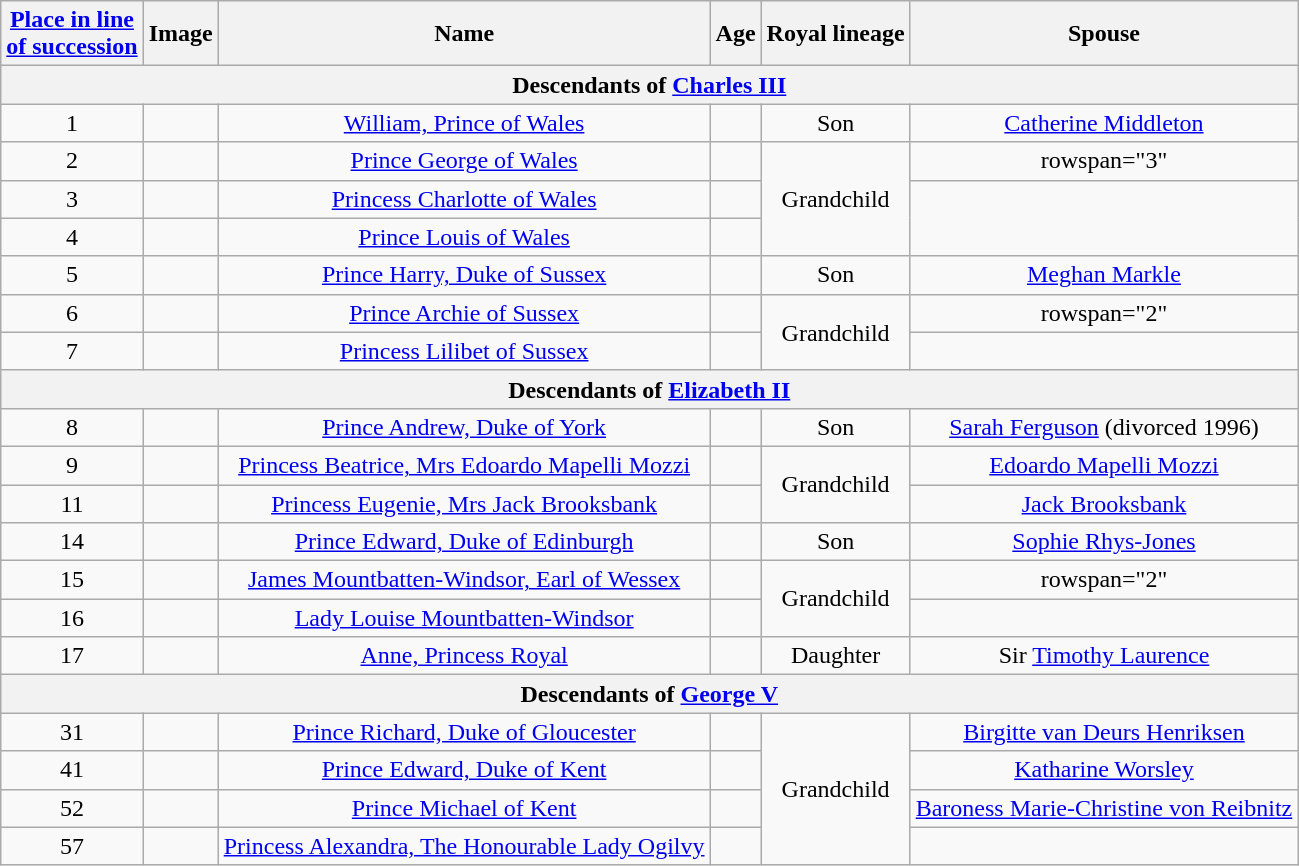<table class="wikitable plainrowheaders">
<tr>
<th><a href='#'>Place in line<br>of succession</a></th>
<th class="unsortable">Image</th>
<th>Name</th>
<th>Age</th>
<th>Royal lineage</th>
<th>Spouse</th>
</tr>
<tr>
<th colspan="6">Descendants of <a href='#'>Charles III</a></th>
</tr>
<tr align=center>
<td>1</td>
<td></td>
<td><a href='#'>William, Prince of Wales</a></td>
<td></td>
<td>Son</td>
<td><a href='#'>Catherine Middleton</a></td>
</tr>
<tr align=center>
<td>2</td>
<td></td>
<td><a href='#'>Prince George of Wales</a></td>
<td></td>
<td rowspan="3">Grandchild</td>
<td>rowspan="3" </td>
</tr>
<tr align=center>
<td>3</td>
<td></td>
<td><a href='#'>Princess Charlotte of Wales</a></td>
<td></td>
</tr>
<tr align=center>
<td>4</td>
<td></td>
<td><a href='#'>Prince Louis of Wales</a></td>
<td></td>
</tr>
<tr align=center>
<td>5</td>
<td></td>
<td><a href='#'>Prince Harry, Duke of Sussex</a></td>
<td></td>
<td>Son</td>
<td><a href='#'>Meghan Markle</a></td>
</tr>
<tr align=center>
<td>6</td>
<td></td>
<td><a href='#'>Prince Archie of Sussex</a></td>
<td></td>
<td rowspan="2">Grandchild</td>
<td>rowspan="2" </td>
</tr>
<tr align=center>
<td>7</td>
<td></td>
<td><a href='#'>Princess Lilibet of Sussex</a></td>
<td></td>
</tr>
<tr>
<th colspan="6">Descendants of <a href='#'>Elizabeth II</a></th>
</tr>
<tr align=center>
<td>8</td>
<td></td>
<td><a href='#'>Prince Andrew, Duke of York</a></td>
<td></td>
<td>Son</td>
<td><a href='#'>Sarah Ferguson</a> (divorced 1996)</td>
</tr>
<tr align=center>
<td>9</td>
<td></td>
<td><a href='#'>Princess Beatrice, Mrs Edoardo Mapelli Mozzi</a></td>
<td></td>
<td rowspan="2">Grandchild</td>
<td><a href='#'>Edoardo Mapelli Mozzi</a></td>
</tr>
<tr align=center>
<td>11</td>
<td></td>
<td><a href='#'>Princess Eugenie, Mrs Jack Brooksbank</a></td>
<td></td>
<td><a href='#'>Jack Brooksbank</a></td>
</tr>
<tr align=center>
<td>14</td>
<td></td>
<td><a href='#'>Prince Edward, Duke of Edinburgh</a></td>
<td></td>
<td>Son</td>
<td><a href='#'>Sophie Rhys-Jones</a></td>
</tr>
<tr align=center>
<td>15</td>
<td></td>
<td><a href='#'>James Mountbatten-Windsor, Earl of Wessex</a></td>
<td></td>
<td rowspan="2">Grandchild</td>
<td>rowspan="2" </td>
</tr>
<tr align=center>
<td>16</td>
<td></td>
<td><a href='#'>Lady Louise Mountbatten-Windsor</a></td>
<td></td>
</tr>
<tr align=center>
<td>17</td>
<td></td>
<td><a href='#'>Anne, Princess Royal</a></td>
<td></td>
<td>Daughter</td>
<td>Sir <a href='#'>Timothy Laurence</a></td>
</tr>
<tr>
<th colspan="6">Descendants of <a href='#'>George V</a></th>
</tr>
<tr align=center>
<td>31</td>
<td></td>
<td><a href='#'>Prince Richard, Duke of Gloucester</a></td>
<td></td>
<td rowspan="4">Grandchild</td>
<td><a href='#'>Birgitte van Deurs Henriksen</a></td>
</tr>
<tr align=center>
<td>41</td>
<td></td>
<td><a href='#'>Prince Edward, Duke of Kent</a></td>
<td></td>
<td><a href='#'>Katharine Worsley</a></td>
</tr>
<tr align=center>
<td>52</td>
<td></td>
<td><a href='#'>Prince Michael of Kent</a></td>
<td></td>
<td><a href='#'>Baroness Marie-Christine von Reibnitz</a></td>
</tr>
<tr align=center>
<td>57</td>
<td></td>
<td><a href='#'>Princess Alexandra, The Honourable Lady Ogilvy</a></td>
<td></td>
<td></td>
</tr>
</table>
